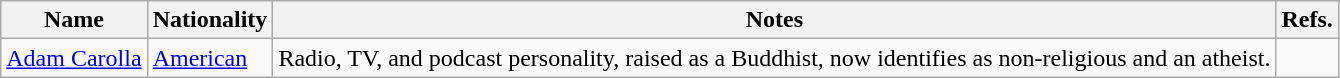<table class="wikitable sortable">
<tr>
<th>Name</th>
<th>Nationality</th>
<th>Notes</th>
<th>Refs.</th>
</tr>
<tr>
<td><a href='#'>Adam Carolla</a></td>
<td><a href='#'>American</a></td>
<td>Radio, TV, and podcast personality, raised as a Buddhist, now identifies as non-religious and an atheist.</td>
<td></td>
</tr>
</table>
